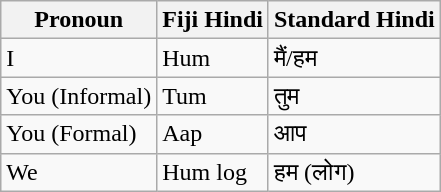<table class="wikitable">
<tr>
<th>Pronoun</th>
<th>Fiji Hindi</th>
<th>Standard Hindi</th>
</tr>
<tr>
<td>I</td>
<td>Hum</td>
<td>मैं/हम</td>
</tr>
<tr>
<td>You (Informal)</td>
<td>Tum</td>
<td>तुम</td>
</tr>
<tr>
<td>You (Formal)</td>
<td>Aap</td>
<td>आप</td>
</tr>
<tr>
<td>We</td>
<td>Hum log</td>
<td>हम (लोग)</td>
</tr>
</table>
